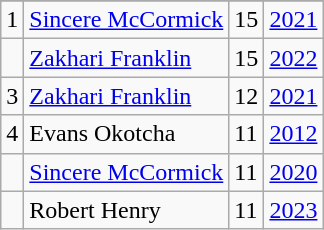<table class="wikitable">
<tr>
</tr>
<tr>
<td>1</td>
<td><a href='#'>Sincere McCormick</a></td>
<td><abbr>15</abbr></td>
<td><a href='#'>2021</a></td>
</tr>
<tr>
<td></td>
<td><a href='#'>Zakhari Franklin</a></td>
<td><abbr>15</abbr></td>
<td><a href='#'>2022</a></td>
</tr>
<tr>
<td>3</td>
<td><a href='#'>Zakhari Franklin</a></td>
<td><abbr>12</abbr></td>
<td><a href='#'>2021</a></td>
</tr>
<tr>
<td>4</td>
<td>Evans Okotcha</td>
<td><abbr>11</abbr></td>
<td><a href='#'>2012</a></td>
</tr>
<tr>
<td></td>
<td><a href='#'>Sincere McCormick</a></td>
<td><abbr>11</abbr></td>
<td><a href='#'>2020</a></td>
</tr>
<tr>
<td></td>
<td>Robert Henry</td>
<td><abbr>11</abbr></td>
<td><a href='#'>2023</a></td>
</tr>
</table>
